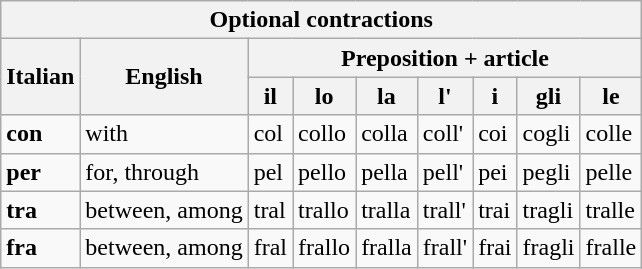<table class="wikitable" border="1">
<tr>
<th colspan="9">Optional contractions</th>
</tr>
<tr>
<th rowspan="2">Italian</th>
<th rowspan="2">English</th>
<th colspan="7">Preposition + article</th>
</tr>
<tr>
<th>il</th>
<th>lo</th>
<th>la</th>
<th>l'</th>
<th>i</th>
<th>gli</th>
<th>le</th>
</tr>
<tr>
<td><strong>con</strong></td>
<td>with</td>
<td>col</td>
<td>collo</td>
<td>colla</td>
<td>coll'</td>
<td>coi</td>
<td>cogli</td>
<td>colle</td>
</tr>
<tr>
<td><strong>per</strong></td>
<td>for, through</td>
<td>pel</td>
<td>pello</td>
<td>pella</td>
<td>pell'</td>
<td>pei</td>
<td>pegli</td>
<td>pelle</td>
</tr>
<tr>
<td><strong>tra</strong></td>
<td>between, among</td>
<td>tral</td>
<td>trallo</td>
<td>tralla</td>
<td>trall'</td>
<td>trai</td>
<td>tragli</td>
<td>tralle</td>
</tr>
<tr>
<td><strong>fra</strong></td>
<td>between, among</td>
<td>fral</td>
<td>frallo</td>
<td>fralla</td>
<td>frall'</td>
<td>frai</td>
<td>fragli</td>
<td>fralle</td>
</tr>
</table>
